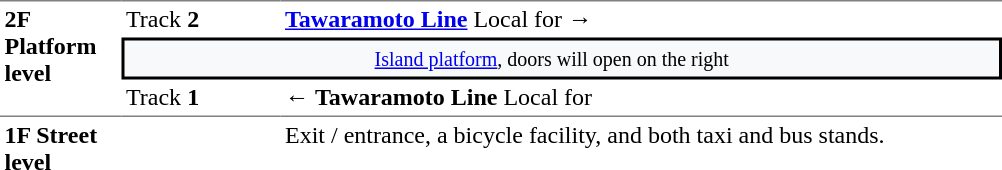<table border=0 cellspacing=0 cellpadding=3>
<tr>
<td style="border-top: 1px solid gray;" width=75 rowspan=3 valign=top><strong>2F Platform level</strong></td>
<td style="border-top: 1px solid gray;" width=100>Track <strong>2</strong></td>
<td style="border-top: 1px solid gray;" width=475> <strong><a href='#'>Tawaramoto Line</a></strong>  Local for  →</td>
</tr>
<tr>
<td style="border-top: 2px solid black;border-right: 2px solid black;border-left: 2px solid black;border-bottom: 2px solid black;background-color:#f8f9fa;text-align:center;" colspan=2><small><a href='#'>Island platform</a>, doors will open on the right    </small></td>
</tr>
<tr>
<td style="">Track <strong>1</strong></td>
<td style="">←  <strong>Tawaramoto Line</strong>  Local for </td>
</tr>
<tr>
<td style="border-top: 1px solid gray;" valign=top width=75><strong>1F Street level</strong></td>
<td style="border-top: 1px solid gray;" valign=top width=100></td>
<td style="border-top: 1px solid gray;" valign=top width=475>Exit / entrance, a bicycle facility, and both taxi and bus stands.</td>
</tr>
</table>
